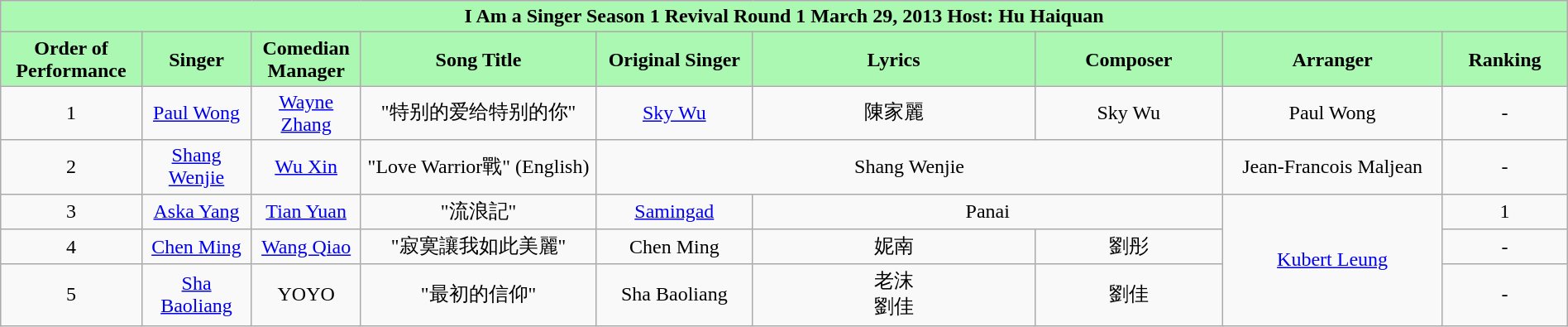<table class="wikitable sortable mw-collapsible" width="100%" style="text-align:center">
<tr align=center style="background:#ABF8B2">
<td colspan="9"><div><strong>I Am a Singer Season 1 Revival Round 1 March 29, 2013 Host: Hu Haiquan</strong></div></td>
</tr>
<tr align=center style="background:#ABF8B2">
<td style="width:9%"><strong>Order of Performance</strong></td>
<td style="width:7%"><strong>Singer</strong></td>
<td style="width:7%"><strong>Comedian Manager</strong></td>
<td style="width:15%"><strong>Song Title</strong></td>
<td style="width:10%"><strong>Original Singer</strong></td>
<td style=width:10%"><strong>Lyrics</strong></td>
<td style="width:12%"><strong>Composer</strong></td>
<td style="width:14%"><strong>Arranger</strong></td>
<td style="width:8%"><strong>Ranking</strong></td>
</tr>
<tr>
<td>1</td>
<td><a href='#'>Paul Wong</a></td>
<td><a href='#'>Wayne Zhang</a></td>
<td>"特别的爱给特别的你"</td>
<td><a href='#'>Sky Wu</a></td>
<td>陳家麗</td>
<td>Sky Wu</td>
<td>Paul Wong</td>
<td>-</td>
</tr>
<tr>
<td>2</td>
<td><a href='#'>Shang Wenjie</a></td>
<td><a href='#'>Wu Xin</a></td>
<td>"Love Warrior戰" (English)</td>
<td colspan="3">Shang Wenjie</td>
<td>Jean-Francois Maljean</td>
<td>-</td>
</tr>
<tr>
<td>3</td>
<td><a href='#'>Aska Yang</a></td>
<td><a href='#'>Tian Yuan</a></td>
<td>"流浪記"</td>
<td><a href='#'>Samingad</a></td>
<td colspan="2">Panai</td>
<td rowspan="3"><a href='#'>Kubert Leung</a></td>
<td>1</td>
</tr>
<tr>
<td>4</td>
<td><a href='#'>Chen Ming</a></td>
<td><a href='#'>Wang Qiao</a></td>
<td>"寂寞讓我如此美麗"</td>
<td>Chen Ming</td>
<td>妮南</td>
<td>劉彤</td>
<td>-</td>
</tr>
<tr>
<td>5</td>
<td><a href='#'>Sha Baoliang</a></td>
<td>YOYO</td>
<td>"最初的信仰"</td>
<td>Sha Baoliang</td>
<td>老沫<br>劉佳</td>
<td>劉佳</td>
<td>-</td>
</tr>
</table>
